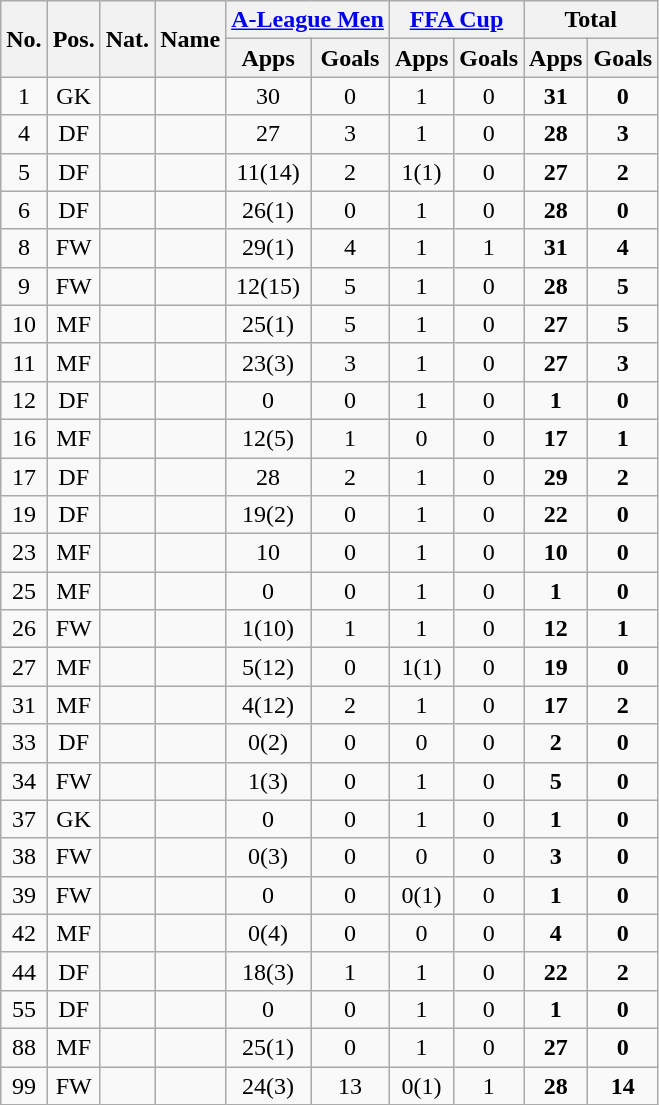<table class="wikitable sortable" style="text-align:center">
<tr>
<th rowspan="2">No.</th>
<th rowspan="2">Pos.</th>
<th rowspan="2">Nat.</th>
<th rowspan="2">Name</th>
<th colspan="2"><a href='#'>A-League Men</a></th>
<th colspan="2"><a href='#'>FFA Cup</a></th>
<th colspan="2">Total</th>
</tr>
<tr>
<th>Apps</th>
<th>Goals</th>
<th>Apps</th>
<th>Goals</th>
<th>Apps</th>
<th>Goals</th>
</tr>
<tr>
<td>1</td>
<td>GK</td>
<td></td>
<td align=left></td>
<td>30</td>
<td>0</td>
<td>1</td>
<td>0</td>
<td><strong>31</strong></td>
<td><strong>0</strong></td>
</tr>
<tr>
<td>4</td>
<td>DF</td>
<td></td>
<td align=left></td>
<td>27</td>
<td>3</td>
<td>1</td>
<td>0</td>
<td><strong>28</strong></td>
<td><strong>3</strong></td>
</tr>
<tr>
<td>5</td>
<td>DF</td>
<td></td>
<td align=left></td>
<td>11(14)</td>
<td>2</td>
<td>1(1)</td>
<td>0</td>
<td><strong>27</strong></td>
<td><strong>2</strong></td>
</tr>
<tr>
<td>6</td>
<td>DF</td>
<td></td>
<td align=left></td>
<td>26(1)</td>
<td>0</td>
<td>1</td>
<td>0</td>
<td><strong>28</strong></td>
<td><strong>0</strong></td>
</tr>
<tr>
<td>8</td>
<td>FW</td>
<td></td>
<td align=left></td>
<td>29(1)</td>
<td>4</td>
<td>1</td>
<td>1</td>
<td><strong>31</strong></td>
<td><strong>4</strong></td>
</tr>
<tr>
<td>9</td>
<td>FW</td>
<td></td>
<td align=left></td>
<td>12(15)</td>
<td>5</td>
<td>1</td>
<td>0</td>
<td><strong>28</strong></td>
<td><strong>5</strong></td>
</tr>
<tr>
<td>10</td>
<td>MF</td>
<td></td>
<td align=left></td>
<td>25(1)</td>
<td>5</td>
<td>1</td>
<td>0</td>
<td><strong>27</strong></td>
<td><strong>5</strong></td>
</tr>
<tr>
<td>11</td>
<td>MF</td>
<td></td>
<td align=left></td>
<td>23(3)</td>
<td>3</td>
<td>1</td>
<td>0</td>
<td><strong>27</strong></td>
<td><strong>3</strong></td>
</tr>
<tr>
<td>12</td>
<td>DF</td>
<td></td>
<td align=left></td>
<td>0</td>
<td>0</td>
<td>1</td>
<td>0</td>
<td><strong>1</strong></td>
<td><strong>0</strong></td>
</tr>
<tr>
<td>16</td>
<td>MF</td>
<td></td>
<td align=left></td>
<td>12(5)</td>
<td>1</td>
<td>0</td>
<td>0</td>
<td><strong>17</strong></td>
<td><strong>1</strong></td>
</tr>
<tr>
<td>17</td>
<td>DF</td>
<td></td>
<td align=left></td>
<td>28</td>
<td>2</td>
<td>1</td>
<td>0</td>
<td><strong>29</strong></td>
<td><strong>2</strong></td>
</tr>
<tr>
<td>19</td>
<td>DF</td>
<td></td>
<td align=left></td>
<td>19(2)</td>
<td>0</td>
<td>1</td>
<td>0</td>
<td><strong>22</strong></td>
<td><strong>0</strong></td>
</tr>
<tr>
<td>23</td>
<td>MF</td>
<td></td>
<td align=left></td>
<td>10</td>
<td>0</td>
<td>1</td>
<td>0</td>
<td><strong>10</strong></td>
<td><strong>0</strong></td>
</tr>
<tr>
<td>25</td>
<td>MF</td>
<td></td>
<td align=left></td>
<td>0</td>
<td>0</td>
<td>1</td>
<td>0</td>
<td><strong>1</strong></td>
<td><strong>0</strong></td>
</tr>
<tr>
<td>26</td>
<td>FW</td>
<td></td>
<td align=left></td>
<td>1(10)</td>
<td>1</td>
<td>1</td>
<td>0</td>
<td><strong>12</strong></td>
<td><strong>1</strong></td>
</tr>
<tr>
<td>27</td>
<td>MF</td>
<td></td>
<td align=left></td>
<td>5(12)</td>
<td>0</td>
<td>1(1)</td>
<td>0</td>
<td><strong>19</strong></td>
<td><strong>0</strong></td>
</tr>
<tr>
<td>31</td>
<td>MF</td>
<td></td>
<td align=left></td>
<td>4(12)</td>
<td>2</td>
<td>1</td>
<td>0</td>
<td><strong>17</strong></td>
<td><strong>2</strong></td>
</tr>
<tr>
<td>33</td>
<td>DF</td>
<td></td>
<td align=left></td>
<td>0(2)</td>
<td>0</td>
<td>0</td>
<td>0</td>
<td><strong>2</strong></td>
<td><strong>0</strong></td>
</tr>
<tr>
<td>34</td>
<td>FW</td>
<td></td>
<td align=left></td>
<td>1(3)</td>
<td>0</td>
<td>1</td>
<td>0</td>
<td><strong>5</strong></td>
<td><strong>0</strong></td>
</tr>
<tr>
<td>37</td>
<td>GK</td>
<td></td>
<td align=left></td>
<td>0</td>
<td>0</td>
<td>1</td>
<td>0</td>
<td><strong>1</strong></td>
<td><strong>0</strong></td>
</tr>
<tr>
<td>38</td>
<td>FW</td>
<td></td>
<td align=left></td>
<td>0(3)</td>
<td>0</td>
<td>0</td>
<td>0</td>
<td><strong>3</strong></td>
<td><strong>0</strong></td>
</tr>
<tr>
<td>39</td>
<td>FW</td>
<td></td>
<td align=left></td>
<td>0</td>
<td>0</td>
<td>0(1)</td>
<td>0</td>
<td><strong>1</strong></td>
<td><strong>0</strong></td>
</tr>
<tr>
<td>42</td>
<td>MF</td>
<td></td>
<td align=left></td>
<td>0(4)</td>
<td>0</td>
<td>0</td>
<td>0</td>
<td><strong>4</strong></td>
<td><strong>0</strong></td>
</tr>
<tr>
<td>44</td>
<td>DF</td>
<td></td>
<td align=left></td>
<td>18(3)</td>
<td>1</td>
<td>1</td>
<td>0</td>
<td><strong>22</strong></td>
<td><strong>2</strong></td>
</tr>
<tr>
<td>55</td>
<td>DF</td>
<td></td>
<td align=left></td>
<td>0</td>
<td>0</td>
<td>1</td>
<td>0</td>
<td><strong>1</strong></td>
<td><strong>0</strong></td>
</tr>
<tr>
<td>88</td>
<td>MF</td>
<td></td>
<td align=left></td>
<td>25(1)</td>
<td>0</td>
<td>1</td>
<td>0</td>
<td><strong>27</strong></td>
<td><strong>0</strong></td>
</tr>
<tr>
<td>99</td>
<td>FW</td>
<td></td>
<td align=left></td>
<td>24(3)</td>
<td>13</td>
<td>0(1)</td>
<td>1</td>
<td><strong>28</strong></td>
<td><strong>14</strong></td>
</tr>
</table>
